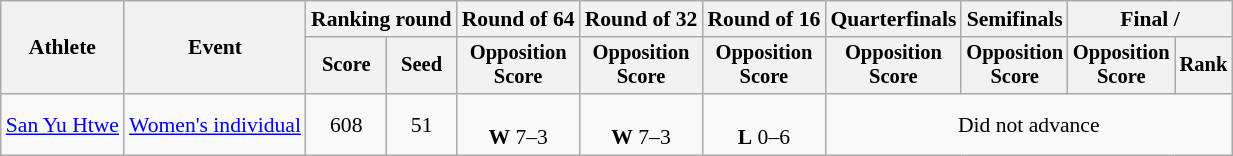<table class="wikitable" style="font-size:90%">
<tr>
<th rowspan=2>Athlete</th>
<th rowspan=2>Event</th>
<th colspan="2">Ranking round</th>
<th>Round of 64</th>
<th>Round of 32</th>
<th>Round of 16</th>
<th>Quarterfinals</th>
<th>Semifinals</th>
<th colspan="2">Final / </th>
</tr>
<tr style="font-size:95%">
<th>Score</th>
<th>Seed</th>
<th>Opposition<br>Score</th>
<th>Opposition<br>Score</th>
<th>Opposition<br>Score</th>
<th>Opposition<br>Score</th>
<th>Opposition<br>Score</th>
<th>Opposition<br>Score</th>
<th>Rank</th>
</tr>
<tr align=center>
<td align=left><a href='#'>San Yu Htwe</a></td>
<td align=left><a href='#'>Women's individual</a></td>
<td>608</td>
<td>51</td>
<td><br><strong>W</strong> 7–3</td>
<td><br><strong>W</strong> 7–3</td>
<td><br><strong>L</strong> 0–6</td>
<td colspan=4>Did not advance</td>
</tr>
</table>
